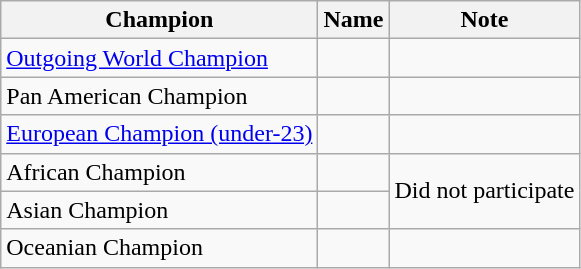<table class="wikitable">
<tr>
<th>Champion</th>
<th>Name</th>
<th>Note</th>
</tr>
<tr>
<td><a href='#'>Outgoing World Champion</a></td>
<td></td>
<td></td>
</tr>
<tr>
<td>Pan American Champion</td>
<td></td>
<td></td>
</tr>
<tr>
<td><a href='#'>European Champion (under-23)</a></td>
<td></td>
<td></td>
</tr>
<tr>
<td>African Champion</td>
<td></td>
<td rowspan=2>Did not participate</td>
</tr>
<tr>
<td>Asian Champion</td>
<td></td>
</tr>
<tr>
<td>Oceanian Champion</td>
<td></td>
<td></td>
</tr>
</table>
